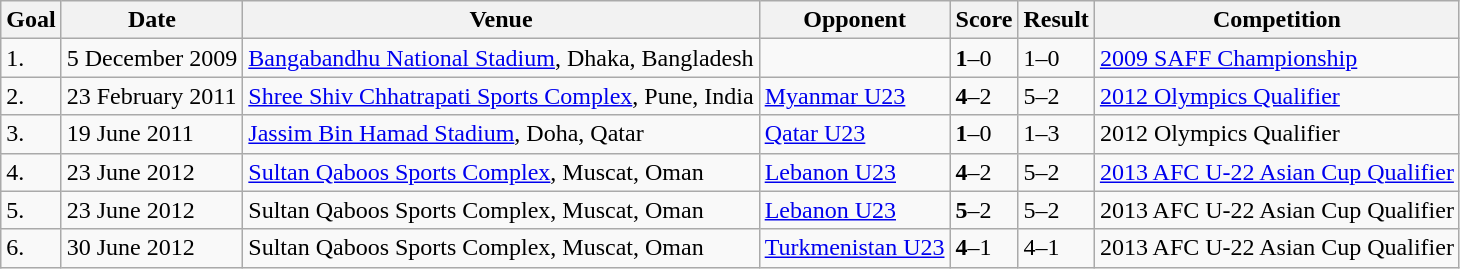<table class="wikitable collapsible collapsed" style="text-align:left;">
<tr>
<th>Goal</th>
<th>Date</th>
<th>Venue</th>
<th>Opponent</th>
<th>Score</th>
<th>Result</th>
<th>Competition</th>
</tr>
<tr>
<td>1.</td>
<td>5 December 2009</td>
<td><a href='#'>Bangabandhu National Stadium</a>, Dhaka, Bangladesh</td>
<td></td>
<td><strong>1</strong>–0</td>
<td>1–0</td>
<td><a href='#'>2009 SAFF Championship</a></td>
</tr>
<tr>
<td>2.</td>
<td>23 February 2011</td>
<td><a href='#'>Shree Shiv Chhatrapati Sports Complex</a>, Pune, India</td>
<td> <a href='#'>Myanmar U23</a></td>
<td><strong>4</strong>–2</td>
<td>5–2</td>
<td><a href='#'>2012 Olympics Qualifier</a></td>
</tr>
<tr>
<td>3.</td>
<td>19 June 2011</td>
<td><a href='#'>Jassim Bin Hamad Stadium</a>, Doha, Qatar</td>
<td> <a href='#'>Qatar U23</a></td>
<td><strong>1</strong>–0</td>
<td>1–3</td>
<td>2012 Olympics Qualifier</td>
</tr>
<tr>
<td>4.</td>
<td>23 June 2012</td>
<td><a href='#'>Sultan Qaboos Sports Complex</a>, Muscat, Oman</td>
<td> <a href='#'>Lebanon U23</a></td>
<td><strong>4</strong>–2</td>
<td>5–2</td>
<td><a href='#'>2013 AFC U-22 Asian Cup Qualifier</a></td>
</tr>
<tr>
<td>5.</td>
<td>23 June 2012</td>
<td>Sultan Qaboos Sports Complex, Muscat, Oman</td>
<td> <a href='#'>Lebanon U23</a></td>
<td><strong>5</strong>–2</td>
<td>5–2</td>
<td>2013 AFC U-22 Asian Cup Qualifier</td>
</tr>
<tr>
<td>6.</td>
<td>30 June 2012</td>
<td>Sultan Qaboos Sports Complex, Muscat, Oman</td>
<td> <a href='#'>Turkmenistan U23</a></td>
<td><strong>4</strong>–1</td>
<td>4–1</td>
<td>2013 AFC U-22 Asian Cup Qualifier</td>
</tr>
</table>
